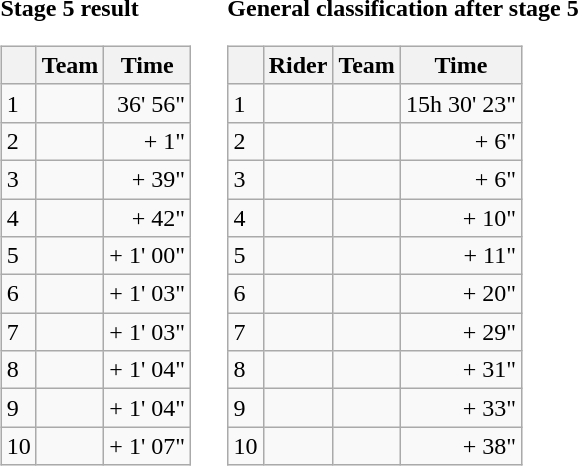<table>
<tr>
<td><strong>Stage 5 result</strong><br><table class="wikitable">
<tr>
<th></th>
<th>Team</th>
<th>Time</th>
</tr>
<tr>
<td>1</td>
<td></td>
<td align="right">36' 56"</td>
</tr>
<tr>
<td>2</td>
<td></td>
<td align="right">+ 1"</td>
</tr>
<tr>
<td>3</td>
<td></td>
<td align="right">+ 39"</td>
</tr>
<tr>
<td>4</td>
<td></td>
<td align="right">+ 42"</td>
</tr>
<tr>
<td>5</td>
<td></td>
<td align="right">+ 1' 00"</td>
</tr>
<tr>
<td>6</td>
<td></td>
<td align="right">+ 1' 03"</td>
</tr>
<tr>
<td>7</td>
<td></td>
<td align="right">+ 1' 03"</td>
</tr>
<tr>
<td>8</td>
<td></td>
<td align="right">+ 1' 04"</td>
</tr>
<tr>
<td>9</td>
<td></td>
<td align="right">+ 1' 04"</td>
</tr>
<tr>
<td>10</td>
<td></td>
<td align="right">+ 1' 07"</td>
</tr>
</table>
</td>
<td></td>
<td><strong>General classification after stage 5</strong><br><table class="wikitable">
<tr>
<th></th>
<th>Rider</th>
<th>Team</th>
<th>Time</th>
</tr>
<tr>
<td>1</td>
<td> </td>
<td></td>
<td align="right">15h 30' 23"</td>
</tr>
<tr>
<td>2</td>
<td></td>
<td></td>
<td align="right">+ 6"</td>
</tr>
<tr>
<td>3</td>
<td></td>
<td></td>
<td align="right">+ 6"</td>
</tr>
<tr>
<td>4</td>
<td></td>
<td></td>
<td align="right">+ 10"</td>
</tr>
<tr>
<td>5</td>
<td></td>
<td></td>
<td align="right">+ 11"</td>
</tr>
<tr>
<td>6</td>
<td></td>
<td></td>
<td align="right">+ 20"</td>
</tr>
<tr>
<td>7</td>
<td></td>
<td></td>
<td align="right">+ 29"</td>
</tr>
<tr>
<td>8</td>
<td></td>
<td></td>
<td align="right">+ 31"</td>
</tr>
<tr>
<td>9</td>
<td></td>
<td></td>
<td align="right">+ 33"</td>
</tr>
<tr>
<td>10</td>
<td></td>
<td></td>
<td align="right">+ 38"</td>
</tr>
</table>
</td>
</tr>
</table>
